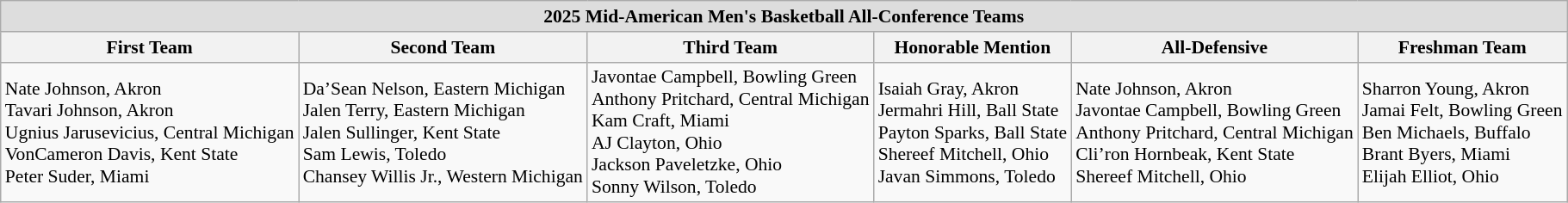<table class="wikitable" style="white-space:nowrap; font-size:90%;">
<tr>
<td colspan="7" style="text-align:center; background:#ddd;"><strong>2025 Mid-American Men's Basketball All-Conference Teams</strong></td>
</tr>
<tr>
<th>First Team</th>
<th>Second Team</th>
<th>Third Team</th>
<th>Honorable Mention</th>
<th>All-Defensive</th>
<th>Freshman Team</th>
</tr>
<tr>
<td>Nate Johnson, Akron<br>Tavari Johnson, Akron<br>Ugnius Jarusevicius, Central Michigan<br>VonCameron Davis, Kent State<br>Peter Suder, Miami<br></td>
<td>Da’Sean Nelson, Eastern Michigan<br>Jalen Terry, Eastern Michigan<br>Jalen Sullinger, Kent State<br>Sam Lewis, Toledo<br>Chansey Willis Jr., Western Michigan<br></td>
<td>Javontae Campbell, Bowling Green<br>Anthony Pritchard, Central Michigan<br>Kam Craft, Miami<br>AJ Clayton, Ohio<br>Jackson Paveletzke, Ohio<br>Sonny Wilson, Toledo<br></td>
<td>Isaiah Gray, Akron<br>Jermahri Hill, Ball State<br>Payton Sparks, Ball State<br>Shereef Mitchell, Ohio<br>Javan Simmons, Toledo<br></td>
<td>Nate Johnson, Akron<br>Javontae Campbell, Bowling Green<br>Anthony Pritchard, Central Michigan<br>Cli’ron Hornbeak, Kent State<br>Shereef Mitchell, Ohio<br></td>
<td>Sharron Young, Akron<br>Jamai Felt, Bowling Green<br>Ben Michaels, Buffalo<br>Brant Byers, Miami<br>Elijah Elliot, Ohio<br></td>
</tr>
</table>
